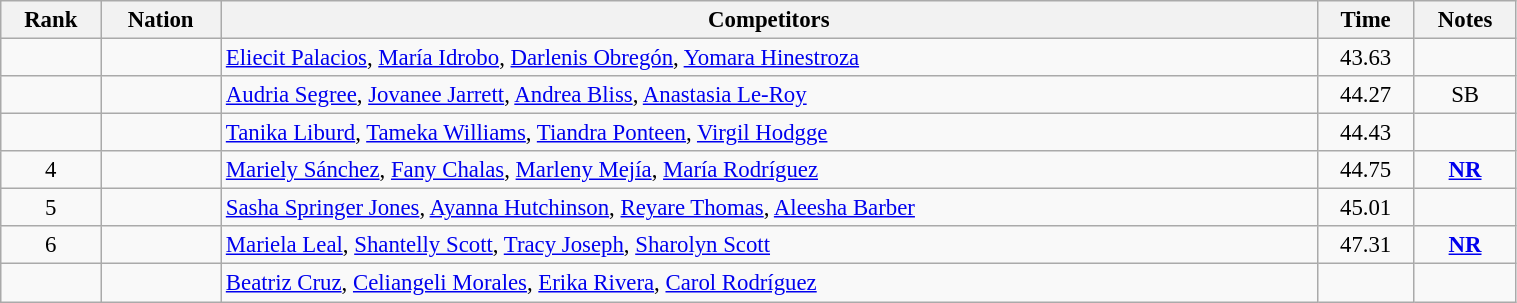<table class="wikitable sortable" width=80% style="text-align:center; font-size:95%">
<tr>
<th>Rank</th>
<th>Nation</th>
<th>Competitors</th>
<th>Time</th>
<th>Notes</th>
</tr>
<tr>
<td></td>
<td align=left></td>
<td align=left><a href='#'>Eliecit Palacios</a>, <a href='#'>María Idrobo</a>, <a href='#'>Darlenis Obregón</a>, <a href='#'>Yomara Hinestroza</a></td>
<td>43.63</td>
<td></td>
</tr>
<tr>
<td></td>
<td align=left></td>
<td align=left><a href='#'>Audria Segree</a>, <a href='#'>Jovanee Jarrett</a>, <a href='#'>Andrea Bliss</a>, <a href='#'>Anastasia Le-Roy</a></td>
<td>44.27</td>
<td>SB</td>
</tr>
<tr>
<td></td>
<td align=left></td>
<td align=left><a href='#'>Tanika Liburd</a>, <a href='#'>Tameka Williams</a>, <a href='#'>Tiandra Ponteen</a>, <a href='#'>Virgil Hodgge</a></td>
<td>44.43</td>
<td></td>
</tr>
<tr>
<td>4</td>
<td align=left></td>
<td align=left><a href='#'>Mariely Sánchez</a>, <a href='#'>Fany Chalas</a>, <a href='#'>Marleny Mejía</a>, <a href='#'>María Rodríguez</a></td>
<td>44.75</td>
<td><strong><a href='#'>NR</a></strong></td>
</tr>
<tr>
<td>5</td>
<td align=left></td>
<td align=left><a href='#'>Sasha Springer Jones</a>, <a href='#'>Ayanna Hutchinson</a>, <a href='#'>Reyare Thomas</a>, <a href='#'>Aleesha Barber</a></td>
<td>45.01</td>
<td></td>
</tr>
<tr>
<td>6</td>
<td align=left></td>
<td align=left><a href='#'>Mariela Leal</a>, <a href='#'>Shantelly Scott</a>, <a href='#'>Tracy Joseph</a>, <a href='#'>Sharolyn Scott</a></td>
<td>47.31</td>
<td><strong><a href='#'>NR</a></strong></td>
</tr>
<tr>
<td></td>
<td align=left></td>
<td align=left><a href='#'>Beatriz Cruz</a>, <a href='#'>Celiangeli Morales</a>, <a href='#'>Erika Rivera</a>, <a href='#'>Carol Rodríguez</a></td>
<td></td>
<td></td>
</tr>
</table>
